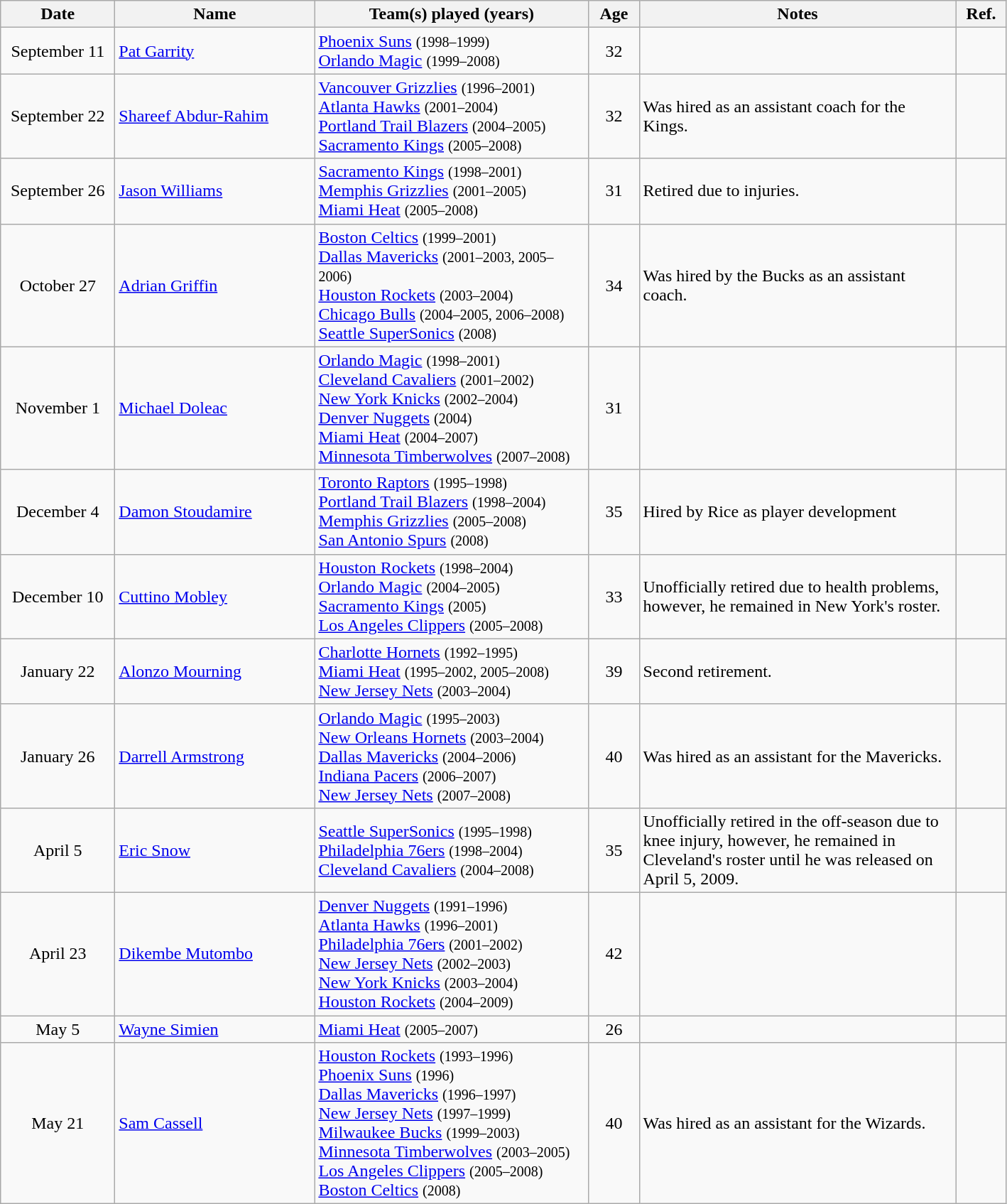<table class="wikitable">
<tr>
<th style="width:100px">Date</th>
<th style="width:180px">Name</th>
<th style="width:250px">Team(s) played (years)</th>
<th style="width:40px">Age</th>
<th style="width:290px">Notes</th>
<th style="width:40px">Ref.</th>
</tr>
<tr>
<td align=center>September 11</td>
<td><a href='#'>Pat Garrity</a></td>
<td><a href='#'>Phoenix Suns</a> <small>(1998–1999)</small><br><a href='#'>Orlando Magic</a> <small>(1999–2008)</small></td>
<td align=center>32</td>
<td></td>
<td align=center></td>
</tr>
<tr>
<td align=center>September 22</td>
<td><a href='#'>Shareef Abdur-Rahim</a></td>
<td><a href='#'>Vancouver Grizzlies</a> <small>(1996–2001)</small><br><a href='#'>Atlanta Hawks</a> <small>(2001–2004)</small><br><a href='#'>Portland Trail Blazers</a> <small>(2004–2005)</small><br><a href='#'>Sacramento Kings</a> <small>(2005–2008)</small></td>
<td align=center>32</td>
<td>Was hired as an assistant coach for the Kings.</td>
<td align=center></td>
</tr>
<tr>
<td align=center>September 26</td>
<td><a href='#'>Jason Williams</a></td>
<td><a href='#'>Sacramento Kings</a> <small>(1998–2001)</small><br><a href='#'>Memphis Grizzlies</a> <small>(2001–2005)</small><br><a href='#'>Miami Heat</a> <small>(2005–2008)</small></td>
<td align=center>31</td>
<td>Retired due to injuries.</td>
<td align=center></td>
</tr>
<tr>
<td align=center>October 27</td>
<td><a href='#'>Adrian Griffin</a></td>
<td><a href='#'>Boston Celtics</a> <small>(1999–2001)</small><br><a href='#'>Dallas Mavericks</a> <small>(2001–2003, 2005–2006)</small><br><a href='#'>Houston Rockets</a> <small>(2003–2004)</small><br><a href='#'>Chicago Bulls</a> <small>(2004–2005, 2006–2008)</small><br><a href='#'>Seattle SuperSonics</a> <small>(2008)</small></td>
<td align=center>34</td>
<td>Was hired by the Bucks as an assistant coach.</td>
<td align=center></td>
</tr>
<tr>
<td align=center>November 1</td>
<td><a href='#'>Michael Doleac</a></td>
<td><a href='#'>Orlando Magic</a> <small>(1998–2001)</small><br><a href='#'>Cleveland Cavaliers</a> <small>(2001–2002)</small><br><a href='#'>New York Knicks</a> <small>(2002–2004)</small><br><a href='#'>Denver Nuggets</a> <small>(2004)</small><br><a href='#'>Miami Heat</a> <small>(2004–2007)</small><br><a href='#'>Minnesota Timberwolves</a> <small>(2007–2008)</small></td>
<td align=center>31</td>
<td></td>
<td align=center></td>
</tr>
<tr>
<td align=center>December 4</td>
<td><a href='#'>Damon Stoudamire</a></td>
<td><a href='#'>Toronto Raptors</a> <small>(1995–1998)</small><br><a href='#'>Portland Trail Blazers</a> <small>(1998–2004)</small><br><a href='#'>Memphis Grizzlies</a> <small>(2005–2008)</small><br><a href='#'>San Antonio Spurs</a> <small>(2008)</small></td>
<td align=center>35</td>
<td>Hired by Rice as player development</td>
<td align=center></td>
</tr>
<tr>
<td align=center>December 10</td>
<td><a href='#'>Cuttino Mobley</a></td>
<td><a href='#'>Houston Rockets</a> <small>(1998–2004)</small><br><a href='#'>Orlando Magic</a> <small>(2004–2005)</small><br><a href='#'>Sacramento Kings</a> <small>(2005)</small><br><a href='#'>Los Angeles Clippers</a> <small>(2005–2008)</small></td>
<td align=center>33</td>
<td>Unofficially retired due to health problems, however, he remained in New York's roster.</td>
<td align=center></td>
</tr>
<tr>
<td align=center>January 22</td>
<td><a href='#'>Alonzo Mourning</a></td>
<td><a href='#'>Charlotte Hornets</a> <small>(1992–1995)</small><br><a href='#'>Miami Heat</a> <small>(1995–2002, 2005–2008)</small><br><a href='#'>New Jersey Nets</a> <small>(2003–2004)</small></td>
<td align=center>39</td>
<td>Second retirement.</td>
<td align=center></td>
</tr>
<tr>
<td align=center>January 26</td>
<td><a href='#'>Darrell Armstrong</a></td>
<td><a href='#'>Orlando Magic</a> <small>(1995–2003)</small><br><a href='#'>New Orleans Hornets</a> <small>(2003–2004)</small><br><a href='#'>Dallas Mavericks</a> <small>(2004–2006)</small><br><a href='#'>Indiana Pacers</a> <small>(2006–2007)</small><br><a href='#'>New Jersey Nets</a> <small>(2007–2008)</small></td>
<td align=center>40</td>
<td>Was hired as an assistant for the Mavericks.</td>
<td align=center></td>
</tr>
<tr>
<td align=center>April 5</td>
<td><a href='#'>Eric Snow</a></td>
<td><a href='#'>Seattle SuperSonics</a> <small>(1995–1998)</small><br><a href='#'>Philadelphia 76ers</a> <small>(1998–2004)</small><br><a href='#'>Cleveland Cavaliers</a> <small>(2004–2008)</small></td>
<td align=center>35</td>
<td>Unofficially retired in the off-season due to knee injury, however, he remained in Cleveland's roster until he was released on April 5, 2009.</td>
<td align=center></td>
</tr>
<tr>
<td align=center>April 23</td>
<td><a href='#'>Dikembe Mutombo</a></td>
<td><a href='#'>Denver Nuggets</a> <small>(1991–1996)</small><br><a href='#'>Atlanta Hawks</a> <small>(1996–2001)</small><br><a href='#'>Philadelphia 76ers</a> <small>(2001–2002)</small><br><a href='#'>New Jersey Nets</a> <small>(2002–2003)</small><br><a href='#'>New York Knicks</a> <small>(2003–2004)</small><br><a href='#'>Houston Rockets</a> <small>(2004–2009)</small></td>
<td align=center>42</td>
<td></td>
<td align=center></td>
</tr>
<tr>
<td align=center>May 5</td>
<td><a href='#'>Wayne Simien</a></td>
<td><a href='#'>Miami Heat</a> <small>(2005–2007)</small></td>
<td align=center>26</td>
<td></td>
<td align=center></td>
</tr>
<tr>
<td align=center>May 21</td>
<td><a href='#'>Sam Cassell</a></td>
<td><a href='#'>Houston Rockets</a> <small>(1993–1996)</small><br><a href='#'>Phoenix Suns</a> <small>(1996)</small><br><a href='#'>Dallas Mavericks</a> <small>(1996–1997)</small><br><a href='#'>New Jersey Nets</a> <small>(1997–1999)</small><br><a href='#'>Milwaukee Bucks</a> <small>(1999–2003)</small><br><a href='#'>Minnesota Timberwolves</a> <small>(2003–2005)</small><br><a href='#'>Los Angeles Clippers</a> <small>(2005–2008)</small><br><a href='#'>Boston Celtics</a> <small>(2008)</small></td>
<td align=center>40</td>
<td>Was hired as an assistant for the Wizards.</td>
<td align=center></td>
</tr>
</table>
